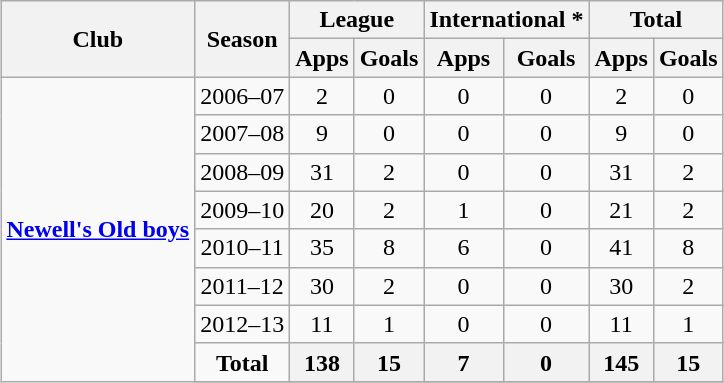<table align="center" class="wikitable" style="text-align: center;margin:1em auto;">
<tr>
<th rowspan="2">Club</th>
<th rowspan="2">Season</th>
<th colspan="2">League</th>
<th colspan="2">International *</th>
<th colspan="2">Total</th>
</tr>
<tr>
<th>Apps</th>
<th>Goals</th>
<th>Apps</th>
<th>Goals</th>
<th>Apps</th>
<th>Goals</th>
</tr>
<tr>
<td rowspan="9" align=center valign=center><strong><a href='#'>Newell's Old boys</a></strong><br><small></small></td>
<td>2006–07</td>
<td>2</td>
<td>0</td>
<td>0</td>
<td>0</td>
<td>2</td>
<td>0</td>
</tr>
<tr>
<td>2007–08</td>
<td>9</td>
<td>0</td>
<td>0</td>
<td>0</td>
<td>9</td>
<td>0</td>
</tr>
<tr>
<td>2008–09</td>
<td>31</td>
<td>2</td>
<td>0</td>
<td>0</td>
<td>31</td>
<td>2</td>
</tr>
<tr>
<td>2009–10</td>
<td>20</td>
<td>2</td>
<td>1</td>
<td>0</td>
<td>21</td>
<td>2</td>
</tr>
<tr>
<td>2010–11</td>
<td>35</td>
<td>8</td>
<td>6</td>
<td>0</td>
<td>41</td>
<td>8</td>
</tr>
<tr>
<td>2011–12</td>
<td>30</td>
<td>2</td>
<td>0</td>
<td>0</td>
<td>30</td>
<td>2</td>
</tr>
<tr>
<td>2012–13</td>
<td>11</td>
<td>1</td>
<td>0</td>
<td>0</td>
<td>11</td>
<td>1</td>
</tr>
<tr>
<td><strong>Total</strong></td>
<th>138</th>
<th>15</th>
<th>7</th>
<th>0</th>
<th>145</th>
<th>15</th>
</tr>
<tr>
</tr>
</table>
